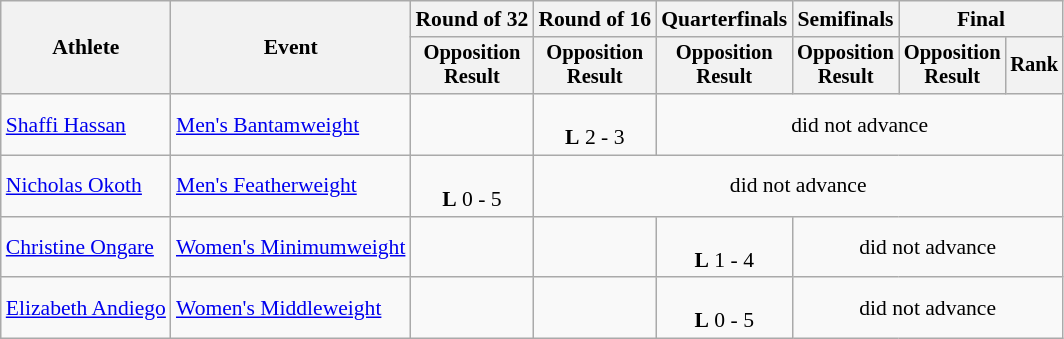<table class="wikitable" style="font-size:90%; text-align:center">
<tr>
<th rowspan=2>Athlete</th>
<th rowspan=2>Event</th>
<th>Round of 32</th>
<th>Round of 16</th>
<th>Quarterfinals</th>
<th>Semifinals</th>
<th colspan=2>Final</th>
</tr>
<tr style="font-size:95%">
<th>Opposition<br>Result</th>
<th>Opposition<br>Result</th>
<th>Opposition<br>Result</th>
<th>Opposition<br>Result</th>
<th>Opposition<br>Result</th>
<th>Rank</th>
</tr>
<tr>
<td align=left><a href='#'>Shaffi Hassan</a></td>
<td align=left><a href='#'>Men's Bantamweight</a></td>
<td></td>
<td><br><strong>L</strong> 2 - 3</td>
<td colspan=4>did not advance</td>
</tr>
<tr>
<td align=left><a href='#'>Nicholas Okoth</a></td>
<td align=left><a href='#'>Men's Featherweight</a></td>
<td><br><strong>L</strong> 0 - 5</td>
<td colspan=5>did not advance</td>
</tr>
<tr>
<td align=left><a href='#'>Christine Ongare</a></td>
<td align=left><a href='#'>Women's Minimumweight</a></td>
<td></td>
<td></td>
<td><br><strong>L</strong> 1 - 4</td>
<td colspan=3>did not advance</td>
</tr>
<tr>
<td align=left><a href='#'>Elizabeth Andiego</a></td>
<td align=left><a href='#'>Women's Middleweight</a></td>
<td></td>
<td></td>
<td><br><strong>L</strong> 0 - 5</td>
<td colspan=3>did not advance</td>
</tr>
</table>
